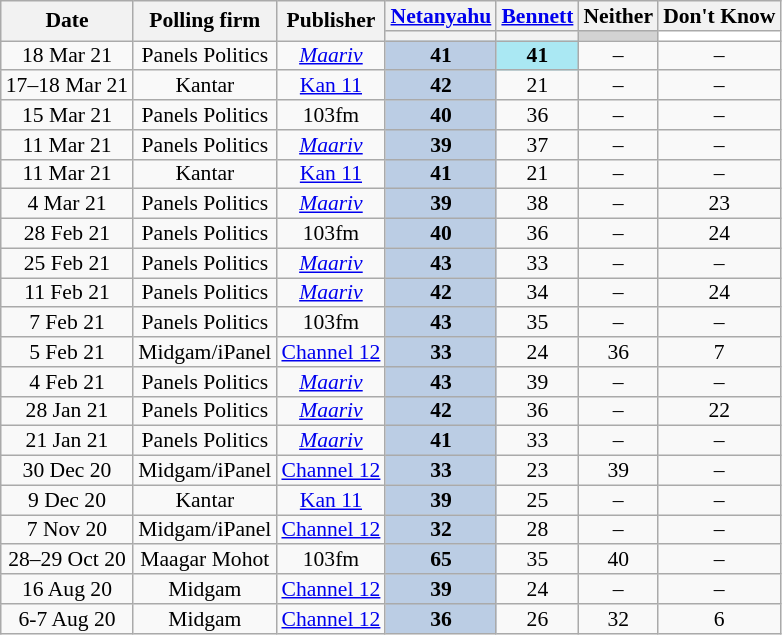<table class="wikitable sortable" style="text-align:center; font-size:90%; line-height:13px;">
<tr>
<th rowspan=2>Date</th>
<th rowspan=2>Polling firm</th>
<th rowspan=2>Publisher</th>
<th><a href='#'>Netanyahu</a></th>
<th><a href='#'>Bennett</a></th>
<th>Neither</th>
<th>Don't Know</th>
</tr>
<tr>
<th style=background:></th>
<th style=background:></th>
<th style=background:#d3d3d3></th>
<th style=background:#ffffff></th>
</tr>
<tr>
<td data-sort-value=2021-03-18>18 Mar 21</td>
<td>Panels Politics</td>
<td><em><a href='#'>Maariv</a></em></td>
<td style=background:#BBCDE4><strong>41</strong>	</td>
<td style=background:#AAE8F3><strong>41</strong>	</td>
<td>–					</td>
<td>–					</td>
</tr>
<tr>
<td data-sort-value=2021-03-18>17–18 Mar 21</td>
<td>Kantar</td>
<td><a href='#'>Kan 11</a></td>
<td style=background:#BBCDE4><strong>42</strong>	</td>
<td>21					</td>
<td>–					</td>
<td>–					</td>
</tr>
<tr>
<td data-sort-value=2021-03-15>15 Mar 21</td>
<td>Panels Politics</td>
<td>103fm</td>
<td style=background:#BBCDE4><strong>40</strong>	</td>
<td>36					</td>
<td>–					</td>
<td>–					</td>
</tr>
<tr>
<td data-sort-value=2021-03-11>11 Mar 21</td>
<td>Panels Politics</td>
<td><em><a href='#'>Maariv</a></em></td>
<td style=background:#BBCDE4><strong>39</strong>	</td>
<td>37					</td>
<td>–					</td>
<td>–					</td>
</tr>
<tr>
<td data-sort-value=2021-03-11>11 Mar 21</td>
<td>Kantar</td>
<td><a href='#'>Kan 11</a></td>
<td style=background:#BBCDE4><strong>41</strong>	</td>
<td>21					</td>
<td>–					</td>
<td>–					</td>
</tr>
<tr>
<td data-sort-value=2021-03-04>4 Mar 21</td>
<td>Panels Politics</td>
<td><em><a href='#'>Maariv</a></em></td>
<td style=background:#BBCDE4><strong>39</strong>	</td>
<td>38					</td>
<td>–					</td>
<td>23					</td>
</tr>
<tr>
<td data-sort-value=2021-02-28>28 Feb 21</td>
<td>Panels Politics</td>
<td>103fm</td>
<td style=background:#BBCDE4><strong>40</strong>	</td>
<td>36					</td>
<td>–					</td>
<td>24					</td>
</tr>
<tr>
<td data-sort-value=2021-02-25>25 Feb 21</td>
<td>Panels Politics</td>
<td><em><a href='#'>Maariv</a></em></td>
<td style=background:#BBCDE4><strong>43</strong>	</td>
<td>33					</td>
<td>–					</td>
<td>–					</td>
</tr>
<tr>
<td data-sort-value=2021-02-11>11 Feb 21</td>
<td>Panels Politics</td>
<td><em><a href='#'>Maariv</a></em></td>
<td style=background:#BBCDE4><strong>42</strong>	</td>
<td>34					</td>
<td>–					</td>
<td>24					</td>
</tr>
<tr>
<td data-sort-value=2021-02-07>7 Feb 21</td>
<td>Panels Politics</td>
<td>103fm</td>
<td style=background:#BBCDE4><strong>43</strong>	</td>
<td>35					</td>
<td>–					</td>
<td>–					</td>
</tr>
<tr>
<td data-sort-value=2021-02-05>5 Feb 21</td>
<td>Midgam/iPanel</td>
<td><a href='#'>Channel 12</a></td>
<td style=background:#BBCDE4><strong>33</strong>	</td>
<td>24					</td>
<td>36					</td>
<td>7					</td>
</tr>
<tr>
<td data-sort-value=2021-02-04>4 Feb 21</td>
<td>Panels Politics</td>
<td><em><a href='#'>Maariv</a></em></td>
<td style=background:#BBCDE4><strong>43</strong>	</td>
<td>39					</td>
<td>–					</td>
<td>–					</td>
</tr>
<tr>
<td data-sort-value=2021-01-28>28 Jan 21</td>
<td>Panels Politics</td>
<td><em><a href='#'>Maariv</a></em></td>
<td style=background:#BBCDE4><strong>42</strong>	</td>
<td>36					</td>
<td>–					</td>
<td>22					</td>
</tr>
<tr>
<td data-sort-value=2021-01-21>21 Jan 21</td>
<td>Panels Politics</td>
<td><em><a href='#'>Maariv</a></em></td>
<td style=background:#BBCDE4><strong>41</strong>	</td>
<td>33					</td>
<td>–					</td>
<td>–					</td>
</tr>
<tr>
<td data-sort-value=2020-12-30>30 Dec 20</td>
<td>Midgam/iPanel</td>
<td><a href='#'>Channel 12</a></td>
<td style=background:#BBCDE4><strong>33</strong>	</td>
<td>23					</td>
<td>39					</td>
<td>–					</td>
</tr>
<tr>
<td data-sort-value=2020-12-09>9 Dec 20</td>
<td>Kantar</td>
<td><a href='#'>Kan 11</a></td>
<td style=background:#BBCDE4><strong>39</strong>	</td>
<td>25					</td>
<td>–					</td>
<td>–					</td>
</tr>
<tr>
<td data-sort-value=2020-11-07>7 Nov 20</td>
<td>Midgam/iPanel</td>
<td><a href='#'>Channel 12</a></td>
<td style=background:#BBCDE4><strong>32</strong>	</td>
<td>28					</td>
<td>–					</td>
<td>–					</td>
</tr>
<tr>
<td data-sort-value=2020-10-29>28–29 Oct 20</td>
<td>Maagar Mohot</td>
<td>103fm</td>
<td style=background:#BBCDE4><strong>65</strong>	</td>
<td>35					</td>
<td>40					</td>
<td>–					</td>
</tr>
<tr>
<td data-sort-value=2020-08-16>16 Aug 20</td>
<td>Midgam</td>
<td><a href='#'>Channel 12</a></td>
<td style=background:#BBCDE4><strong>39</strong>	</td>
<td>24					</td>
<td>–					</td>
<td>–					</td>
</tr>
<tr>
<td data-sort-value=2020-08-07>6-7 Aug 20</td>
<td>Midgam</td>
<td><a href='#'>Channel 12</a></td>
<td style=background:#BBCDE4><strong>36</strong>	</td>
<td>26					</td>
<td>32					</td>
<td>6					</td>
</tr>
</table>
